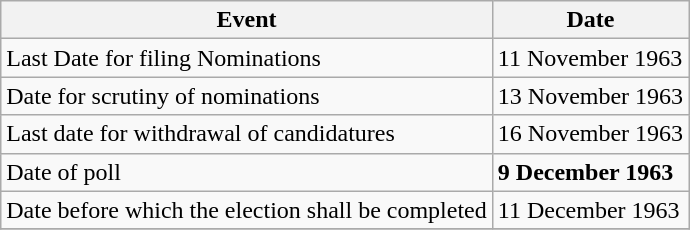<table class="wikitable sortable">
<tr>
<th><strong>Event</strong></th>
<th><strong>Date</strong></th>
</tr>
<tr>
<td>Last Date for filing Nominations</td>
<td>11 November 1963</td>
</tr>
<tr>
<td>Date for scrutiny of nominations</td>
<td>13 November 1963</td>
</tr>
<tr>
<td>Last date for withdrawal of candidatures</td>
<td>16 November 1963</td>
</tr>
<tr>
<td>Date of poll</td>
<td><strong>9 December 1963</strong></td>
</tr>
<tr>
<td>Date before which the election shall be completed</td>
<td>11 December 1963</td>
</tr>
<tr>
</tr>
</table>
